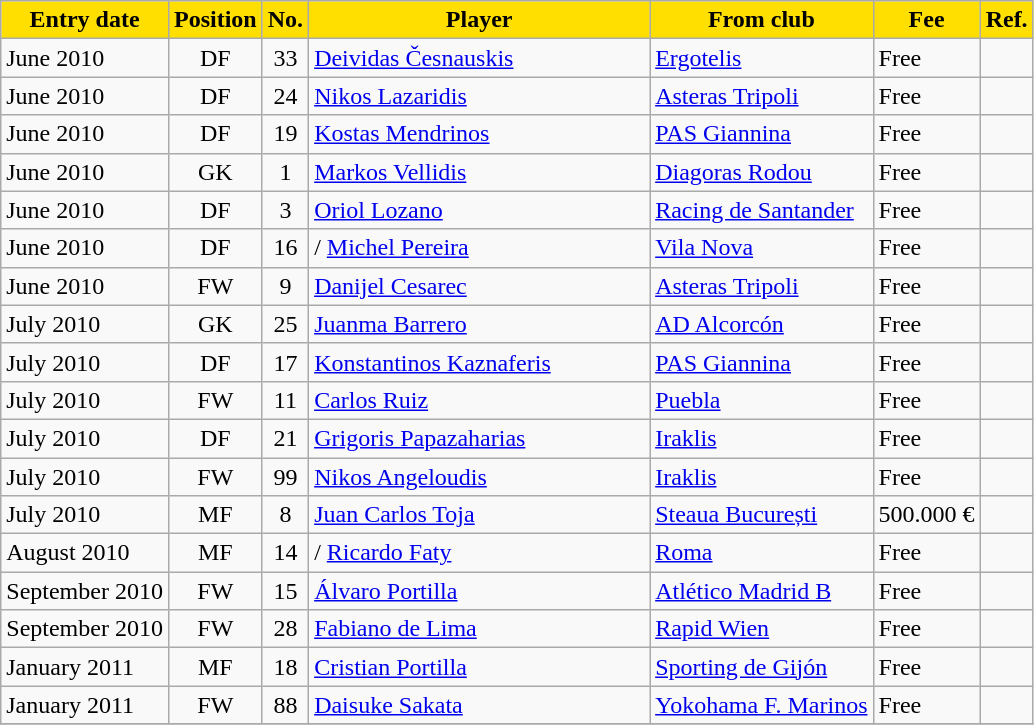<table class="wikitable sortable">
<tr>
<th style="background:#FFDF00; color:black;"><strong>Entry date</strong></th>
<th style="background:#FFDF00; color:black;"><strong>Position</strong></th>
<th style="background:#FFDF00; color:black;"><strong>No.</strong></th>
<th style="background:#FFDF00; color:black;"; width=220><strong>Player</strong></th>
<th style="background:#FFDF00; color:black;"><strong>From club</strong></th>
<th style="background:#FFDF00; color:black;"><strong>Fee</strong></th>
<th style="background:#FFDF00; color:black;"><strong>Ref.</strong></th>
</tr>
<tr>
<td>June 2010</td>
<td style="text-align:center;">DF</td>
<td style="text-align:center;">33</td>
<td style="text-align:left;"> <a href='#'>Deividas Česnauskis</a></td>
<td style="text-align:left;"> <a href='#'>Ergotelis</a></td>
<td>Free</td>
<td></td>
</tr>
<tr>
<td>June 2010</td>
<td style="text-align:center;">DF</td>
<td style="text-align:center;">24</td>
<td style="text-align:left;"> <a href='#'>Nikos Lazaridis</a></td>
<td style="text-align:left;"> <a href='#'>Asteras Tripoli</a></td>
<td>Free</td>
<td></td>
</tr>
<tr>
<td>June 2010</td>
<td style="text-align:center;">DF</td>
<td style="text-align:center;">19</td>
<td style="text-align:left;"> <a href='#'>Kostas Mendrinos</a></td>
<td style="text-align:left;"> <a href='#'>PAS Giannina</a></td>
<td>Free</td>
<td></td>
</tr>
<tr>
<td>June 2010</td>
<td style="text-align:center;">GK</td>
<td style="text-align:center;">1</td>
<td style="text-align:left;"> <a href='#'>Markos Vellidis</a></td>
<td style="text-align:left;"> <a href='#'>Diagoras Rodou</a></td>
<td>Free</td>
<td></td>
</tr>
<tr>
<td>June 2010</td>
<td style="text-align:center;">DF</td>
<td style="text-align:center;">3</td>
<td style="text-align:left;"> <a href='#'>Oriol Lozano</a></td>
<td style="text-align:left;"> <a href='#'>Racing de Santander</a></td>
<td>Free</td>
<td></td>
</tr>
<tr>
<td>June 2010</td>
<td style="text-align:center;">DF</td>
<td style="text-align:center;">16</td>
<td style="text-align:left;"> /  <a href='#'>Michel Pereira</a></td>
<td style="text-align:left;"> <a href='#'>Vila Nova</a></td>
<td>Free</td>
<td></td>
</tr>
<tr>
<td>June 2010</td>
<td style="text-align:center;">FW</td>
<td style="text-align:center;">9</td>
<td style="text-align:left;"> <a href='#'>Danijel Cesarec</a></td>
<td style="text-align:left;"> <a href='#'>Asteras Tripoli</a></td>
<td>Free</td>
<td></td>
</tr>
<tr>
<td>July 2010</td>
<td style="text-align:center;">GK</td>
<td style="text-align:center;">25</td>
<td style="text-align:left;"> <a href='#'>Juanma Barrero</a></td>
<td style="text-align:left;"> <a href='#'>AD Alcorcón</a></td>
<td>Free</td>
<td></td>
</tr>
<tr>
<td>July 2010</td>
<td style="text-align:center;">DF</td>
<td style="text-align:center;">17</td>
<td style="text-align:left;"> <a href='#'>Konstantinos Kaznaferis</a></td>
<td style="text-align:left;"> <a href='#'>PAS Giannina</a></td>
<td>Free</td>
<td></td>
</tr>
<tr>
<td>July 2010</td>
<td style="text-align:center;">FW</td>
<td style="text-align:center;">11</td>
<td style="text-align:left;"> <a href='#'>Carlos Ruiz</a></td>
<td style="text-align:left;"> <a href='#'>Puebla</a></td>
<td>Free</td>
<td></td>
</tr>
<tr>
<td>July 2010</td>
<td style="text-align:center;">DF</td>
<td style="text-align:center;">21</td>
<td style="text-align:left;"> <a href='#'>Grigoris Papazaharias</a></td>
<td style="text-align:left;"> <a href='#'>Iraklis</a></td>
<td>Free</td>
<td></td>
</tr>
<tr>
<td>July 2010</td>
<td style="text-align:center;">FW</td>
<td style="text-align:center;">99</td>
<td style="text-align:left;"> <a href='#'>Nikos Angeloudis</a></td>
<td style="text-align:left;"> <a href='#'>Iraklis</a></td>
<td>Free</td>
<td></td>
</tr>
<tr>
<td>July 2010</td>
<td style="text-align:center;">MF</td>
<td style="text-align:center;">8</td>
<td style="text-align:left;"> <a href='#'>Juan Carlos Toja</a></td>
<td style="text-align:left;"> <a href='#'>Steaua București</a></td>
<td>500.000 €</td>
<td></td>
</tr>
<tr>
<td>August 2010</td>
<td style="text-align:center;">MF</td>
<td style="text-align:center;">14</td>
<td style="text-align:left;"> /  <a href='#'>Ricardo Faty</a></td>
<td style="text-align:left;"> <a href='#'>Roma</a></td>
<td>Free</td>
<td></td>
</tr>
<tr>
<td>September 2010</td>
<td style="text-align:center;">FW</td>
<td style="text-align:center;">15</td>
<td style="text-align:left;"> <a href='#'>Álvaro Portilla</a></td>
<td style="text-align:left;"> <a href='#'>Atlético Madrid B</a></td>
<td>Free</td>
<td></td>
</tr>
<tr>
<td>September 2010</td>
<td style="text-align:center;">FW</td>
<td style="text-align:center;">28</td>
<td style="text-align:left;"> <a href='#'>Fabiano de Lima</a></td>
<td style="text-align:left;"> <a href='#'>Rapid Wien</a></td>
<td>Free</td>
<td></td>
</tr>
<tr>
<td>January 2011</td>
<td style="text-align:center;">MF</td>
<td style="text-align:center;">18</td>
<td style="text-align:left;"> <a href='#'>Cristian Portilla</a></td>
<td style="text-align:left;"> <a href='#'>Sporting de Gijón</a></td>
<td>Free</td>
<td></td>
</tr>
<tr>
<td>January 2011</td>
<td style="text-align:center;">FW</td>
<td style="text-align:center;">88</td>
<td style="text-align:left;"> <a href='#'>Daisuke Sakata</a></td>
<td style="text-align:left;"> <a href='#'>Yokohama F. Marinos</a></td>
<td>Free</td>
<td></td>
</tr>
<tr>
</tr>
</table>
